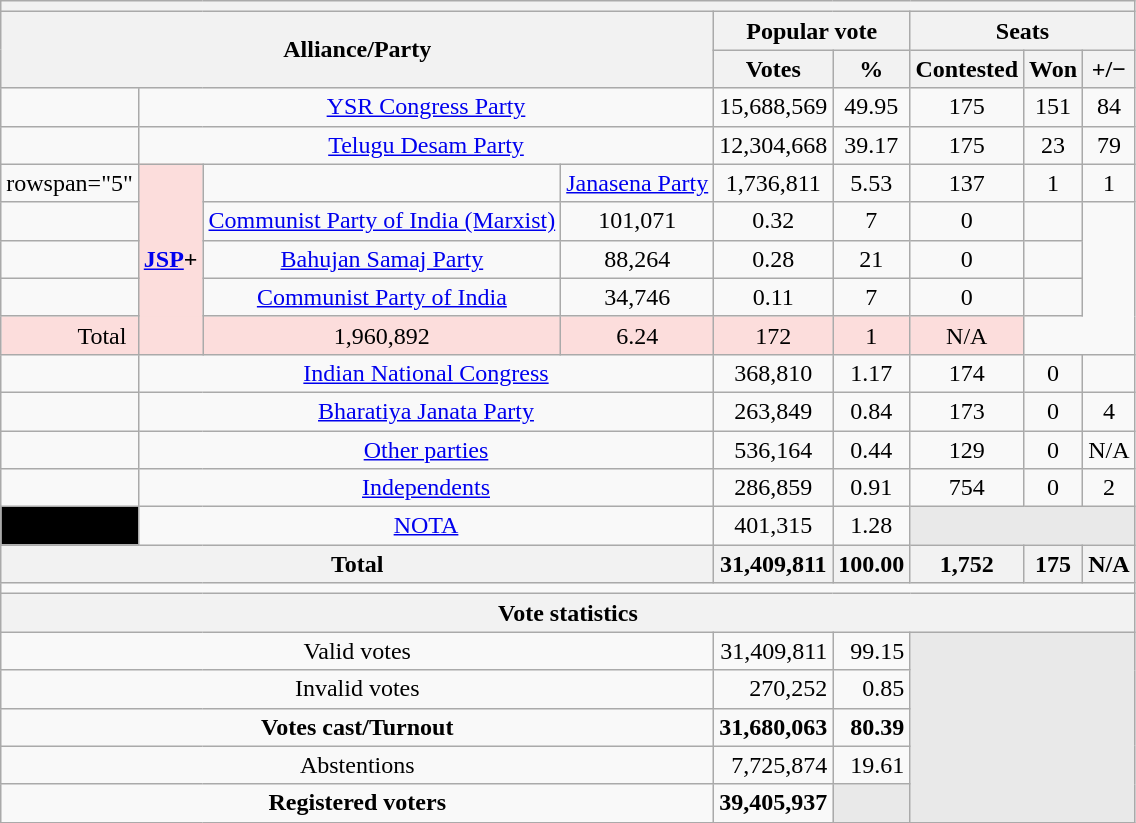<table class="wikitable sortable" style="text-align:center;">
<tr>
<th colspan=9></th>
</tr>
<tr>
<th colspan="4" rowspan="2">Alliance/Party</th>
<th colspan="2">Popular vote</th>
<th colspan="3">Seats</th>
</tr>
<tr>
<th>Votes</th>
<th>%</th>
<th>Contested</th>
<th>Won</th>
<th><strong>+/−</strong></th>
</tr>
<tr>
<td></td>
<td colspan="3"><a href='#'>YSR Congress Party</a></td>
<td>15,688,569</td>
<td>49.95</td>
<td>175</td>
<td>151</td>
<td> 84</td>
</tr>
<tr>
<td></td>
<td colspan=3><a href='#'>Telugu Desam Party</a></td>
<td>12,304,668</td>
<td>39.17</td>
<td>175</td>
<td>23</td>
<td> 79</td>
</tr>
<tr>
<td>rowspan="5" </td>
<th rowspan="5" style="background:#FCDDDC"><a href='#'>JSP</a>+</th>
<td></td>
<td><a href='#'>Janasena Party</a></td>
<td>1,736,811</td>
<td>5.53</td>
<td>137</td>
<td>1</td>
<td> 1</td>
</tr>
<tr>
<td></td>
<td><a href='#'>Communist Party of India (Marxist)</a></td>
<td>101,071</td>
<td>0.32</td>
<td>7</td>
<td>0</td>
<td></td>
</tr>
<tr>
<td></td>
<td><a href='#'>Bahujan Samaj Party</a></td>
<td>88,264</td>
<td>0.28</td>
<td>21</td>
<td>0</td>
<td></td>
</tr>
<tr>
<td></td>
<td><a href='#'>Communist Party of India</a></td>
<td>34,746</td>
<td>0.11</td>
<td>7</td>
<td>0</td>
<td></td>
</tr>
<tr>
<td colspan="2" style="background:#FCDDDC">Total</td>
<td style="background:#FCDDDC">1,960,892</td>
<td style="background:#FCDDDC">6.24</td>
<td style="background:#FCDDDC">172</td>
<td style="background:#FCDDDC">1</td>
<td style="background:#FCDDDC">N/A</td>
</tr>
<tr>
<td></td>
<td colspan=3><a href='#'>Indian National Congress</a></td>
<td>368,810</td>
<td>1.17</td>
<td>174</td>
<td>0</td>
<td></td>
</tr>
<tr>
<td></td>
<td colspan=3><a href='#'>Bharatiya Janata Party</a></td>
<td>263,849</td>
<td>0.84</td>
<td>173</td>
<td>0</td>
<td> 4</td>
</tr>
<tr>
<td></td>
<td colspan="3"><a href='#'>Other parties</a></td>
<td>536,164</td>
<td>0.44</td>
<td>129</td>
<td>0</td>
<td>N/A</td>
</tr>
<tr>
<td></td>
<td colspan=3><a href='#'>Independents</a></td>
<td>286,859</td>
<td>0.91</td>
<td>754</td>
<td>0</td>
<td> 2</td>
</tr>
<tr>
<td bgcolor="black"></td>
<td colspan="3"><a href='#'>NOTA</a></td>
<td>401,315</td>
<td>1.28</td>
<th colspan="3" style="background-color:#E9E9E9"></th>
</tr>
<tr>
<th colspan="4">Total</th>
<th>31,409,811</th>
<th>100.00</th>
<th>1,752</th>
<th>175</th>
<th>N/A</th>
</tr>
<tr>
<td colspan="9"></td>
</tr>
<tr>
<th colspan="9">Vote statistics</th>
</tr>
<tr>
<td colspan="4">Valid votes</td>
<td align="right">31,409,811</td>
<td align="right">99.15</td>
<th colspan="3" rowspan="5" style="background-color:#E9E9E9"></th>
</tr>
<tr>
<td colspan="4">Invalid votes</td>
<td align="right">270,252</td>
<td align="right">0.85</td>
</tr>
<tr>
<td colspan="4"><strong>Votes cast/Turnout</strong></td>
<td align="right"><strong>31,680,063</strong></td>
<td align="right"><strong>80.39</strong></td>
</tr>
<tr>
<td colspan="4">Abstentions</td>
<td align="right">7,725,874</td>
<td align="right">19.61</td>
</tr>
<tr>
<td colspan="4"><strong>Registered voters</strong></td>
<td align="right"><strong>39,405,937</strong></td>
<td style="background-color:#E9E9E9"></td>
</tr>
</table>
